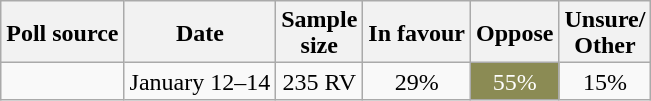<table class="wikitable sortable collapsible" style="text-align:center;line-height:17px">
<tr>
<th>Poll source</th>
<th>Date</th>
<th>Sample<br>size</th>
<th>In favour</th>
<th>Oppose</th>
<th>Unsure/<br>Other</th>
</tr>
<tr>
<td></td>
<td>January 12–14</td>
<td>235 RV</td>
<td>29%</td>
<td style="background:#8B8B54; color: white">55%</td>
<td>15%</td>
</tr>
</table>
